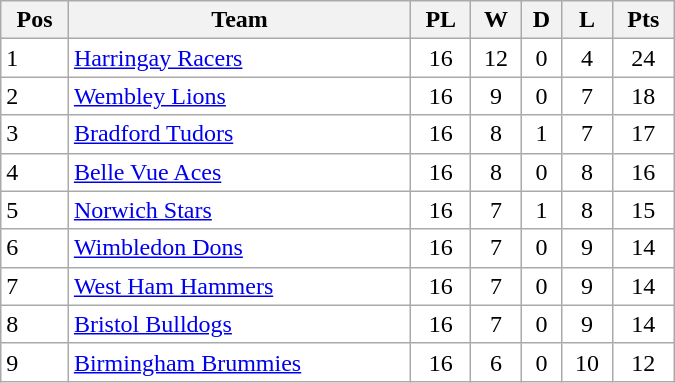<table class=wikitable width="450" style="background:#FFFFFF;">
<tr>
<th>Pos</th>
<th>Team</th>
<th>PL</th>
<th>W</th>
<th>D</th>
<th>L</th>
<th>Pts</th>
</tr>
<tr>
<td>1</td>
<td><a href='#'>Harringay Racers</a></td>
<td align="center">16</td>
<td align="center">12</td>
<td align="center">0</td>
<td align="center">4</td>
<td align="center">24</td>
</tr>
<tr>
<td>2</td>
<td><a href='#'>Wembley Lions</a></td>
<td align="center">16</td>
<td align="center">9</td>
<td align="center">0</td>
<td align="center">7</td>
<td align="center">18</td>
</tr>
<tr>
<td>3</td>
<td><a href='#'>Bradford Tudors</a></td>
<td align="center">16</td>
<td align="center">8</td>
<td align="center">1</td>
<td align="center">7</td>
<td align="center">17</td>
</tr>
<tr>
<td>4</td>
<td><a href='#'>Belle Vue Aces</a></td>
<td align="center">16</td>
<td align="center">8</td>
<td align="center">0</td>
<td align="center">8</td>
<td align="center">16</td>
</tr>
<tr>
<td>5</td>
<td><a href='#'>Norwich Stars</a></td>
<td align="center">16</td>
<td align="center">7</td>
<td align="center">1</td>
<td align="center">8</td>
<td align="center">15</td>
</tr>
<tr>
<td>6</td>
<td><a href='#'>Wimbledon Dons</a></td>
<td align="center">16</td>
<td align="center">7</td>
<td align="center">0</td>
<td align="center">9</td>
<td align="center">14</td>
</tr>
<tr>
<td>7</td>
<td><a href='#'>West Ham Hammers</a></td>
<td align="center">16</td>
<td align="center">7</td>
<td align="center">0</td>
<td align="center">9</td>
<td align="center">14</td>
</tr>
<tr>
<td>8</td>
<td><a href='#'>Bristol Bulldogs</a></td>
<td align="center">16</td>
<td align="center">7</td>
<td align="center">0</td>
<td align="center">9</td>
<td align="center">14</td>
</tr>
<tr>
<td>9</td>
<td><a href='#'>Birmingham Brummies</a></td>
<td align="center">16</td>
<td align="center">6</td>
<td align="center">0</td>
<td align="center">10</td>
<td align="center">12</td>
</tr>
</table>
